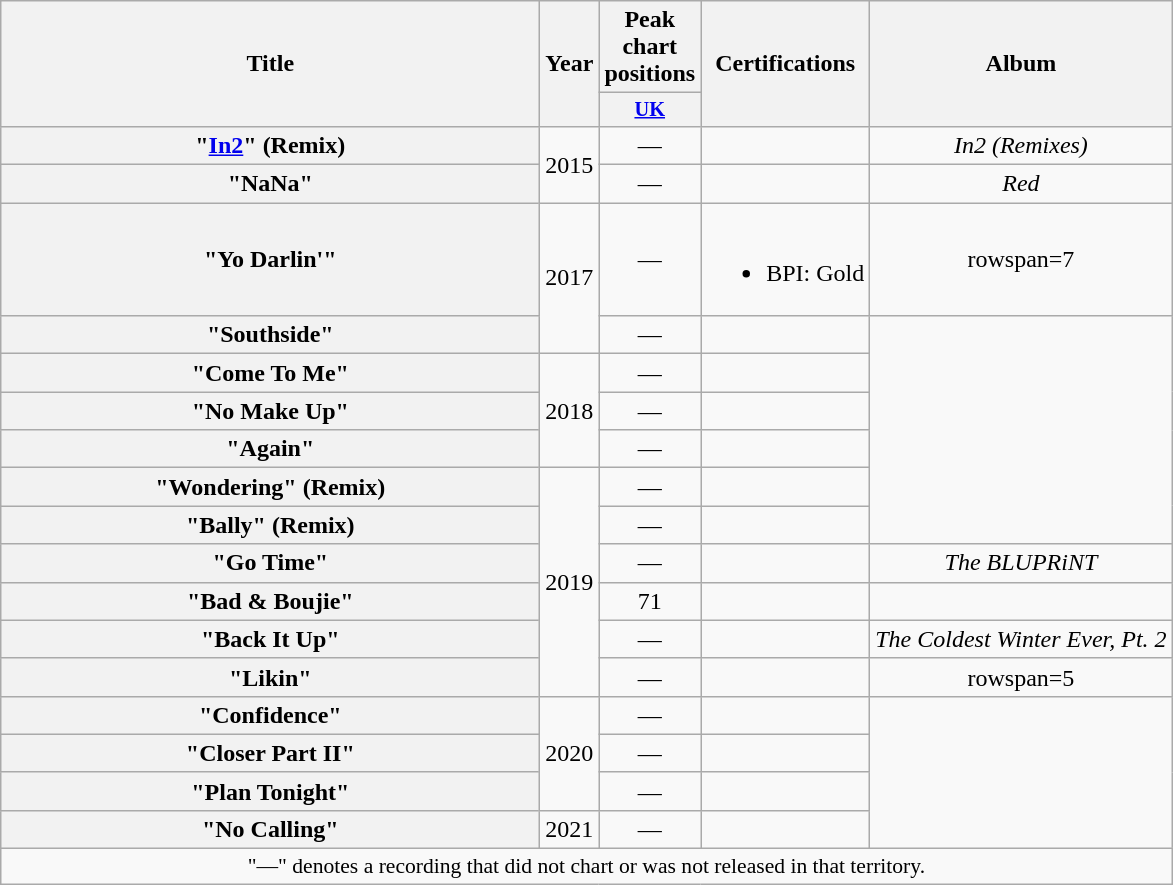<table class="wikitable plainrowheaders" style="text-align:center;">
<tr>
<th scope="col" rowspan="2" style="width:22em;">Title</th>
<th scope="col" rowspan="2">Year</th>
<th scope="col" colspan="1">Peak chart positions</th>
<th scope="col" rowspan="2">Certifications</th>
<th scope="col" rowspan="2">Album</th>
</tr>
<tr>
<th scope="col" style="width:3em;font-size:85%;"><a href='#'>UK</a><br></th>
</tr>
<tr>
<th scope="row">"<a href='#'>In2</a>" (Remix)<br></th>
<td rowspan=2>2015</td>
<td>—</td>
<td></td>
<td><em>In2 (Remixes)</em></td>
</tr>
<tr>
<th scope="row">"NaNa"<br></th>
<td>—</td>
<td></td>
<td><em>Red</em></td>
</tr>
<tr>
<th scope="row">"Yo Darlin'"<br></th>
<td rowspan = 2>2017</td>
<td>—</td>
<td><br><ul><li>BPI: Gold</li></ul></td>
<td>rowspan=7 </td>
</tr>
<tr>
<th scope="row">"Southside"<br></th>
<td>—</td>
<td></td>
</tr>
<tr>
<th scope="row">"Come To Me"<br></th>
<td rowspan=3>2018</td>
<td>—</td>
<td></td>
</tr>
<tr>
<th scope="row">"No Make Up"<br></th>
<td>—</td>
<td></td>
</tr>
<tr>
<th scope="row">"Again"<br></th>
<td>—</td>
<td></td>
</tr>
<tr>
<th scope="row">"Wondering" (Remix)<br></th>
<td rowspan=6>2019</td>
<td>—</td>
<td></td>
</tr>
<tr>
<th scope="row">"Bally" (Remix)<br></th>
<td>—</td>
<td></td>
</tr>
<tr>
<th scope="row">"Go Time"<br></th>
<td>—</td>
<td></td>
<td><em>The BLUPRiNT</em></td>
</tr>
<tr>
<th scope="row">"Bad & Boujie"<br></th>
<td>71</td>
<td></td>
<td></td>
</tr>
<tr>
<th scope="row">"Back It Up"<br></th>
<td>—</td>
<td></td>
<td><em>The Coldest Winter Ever, Pt. 2</em></td>
</tr>
<tr>
<th scope="row">"Likin"<br></th>
<td>—</td>
<td></td>
<td>rowspan=5 </td>
</tr>
<tr>
<th scope="row">"Confidence"<br></th>
<td rowspan=3>2020</td>
<td>—</td>
<td></td>
</tr>
<tr>
<th scope="row">"Closer Part II"<br></th>
<td>—</td>
<td></td>
</tr>
<tr>
<th scope="row">"Plan Tonight"<br></th>
<td>—</td>
<td></td>
</tr>
<tr>
<th scope="row">"No Calling"<br></th>
<td rowspan=1>2021</td>
<td>—</td>
<td></td>
</tr>
<tr>
<td colspan="6" style="font-size:90%">"—" denotes a recording that did not chart or was not released in that territory.</td>
</tr>
</table>
